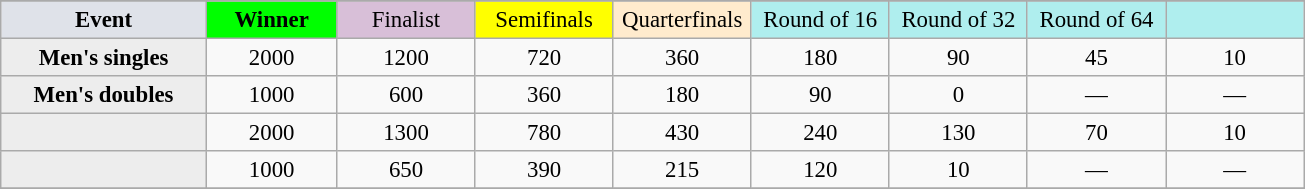<table class="wikitable" style="font-size:95%;text-align:center">
<tr>
</tr>
<tr>
<td style="width:130px; background:#dfe2e9;" scope="col"><strong>Event</strong></td>
<td style="width:80px; background:lime;" scope="col"><strong>Winner</strong></td>
<td style="width:85px; background:thistle;" scope="col">Finalist</td>
<td style="width:85px; background:#ff0;" scope="col">Semifinals</td>
<td style="width:85px; background:#ffebcd;" scope="col">Quarterfinals</td>
<td style="width:85px; background:#afeeee;" scope="col">Round of 16</td>
<td style="width:85px; background:#afeeee;" scope="col">Round of 32</td>
<td style="width:85px; background:#afeeee;" scope="col">Round of 64</td>
<td style="width:85px; background:#afeeee;" scope="col"></td>
</tr>
<tr>
<th style="background:#ededed;" scope="row">Men's singles</th>
<td>2000</td>
<td>1200</td>
<td>720</td>
<td>360</td>
<td>180</td>
<td>90</td>
<td>45</td>
<td>10</td>
</tr>
<tr>
<th style="background:#ededed;" scope="row">Men's doubles</th>
<td>1000</td>
<td>600</td>
<td>360</td>
<td>180</td>
<td>90</td>
<td>0</td>
<td>—</td>
<td>—</td>
</tr>
<tr>
<th style="background:#ededed;" scope="row"></th>
<td>2000</td>
<td>1300</td>
<td>780</td>
<td>430</td>
<td>240</td>
<td>130</td>
<td>70</td>
<td>10</td>
</tr>
<tr>
<th style="background:#ededed;" scope="row"></th>
<td>1000</td>
<td>650</td>
<td>390</td>
<td>215</td>
<td>120</td>
<td>10</td>
<td>—</td>
<td>—</td>
</tr>
<tr>
</tr>
</table>
